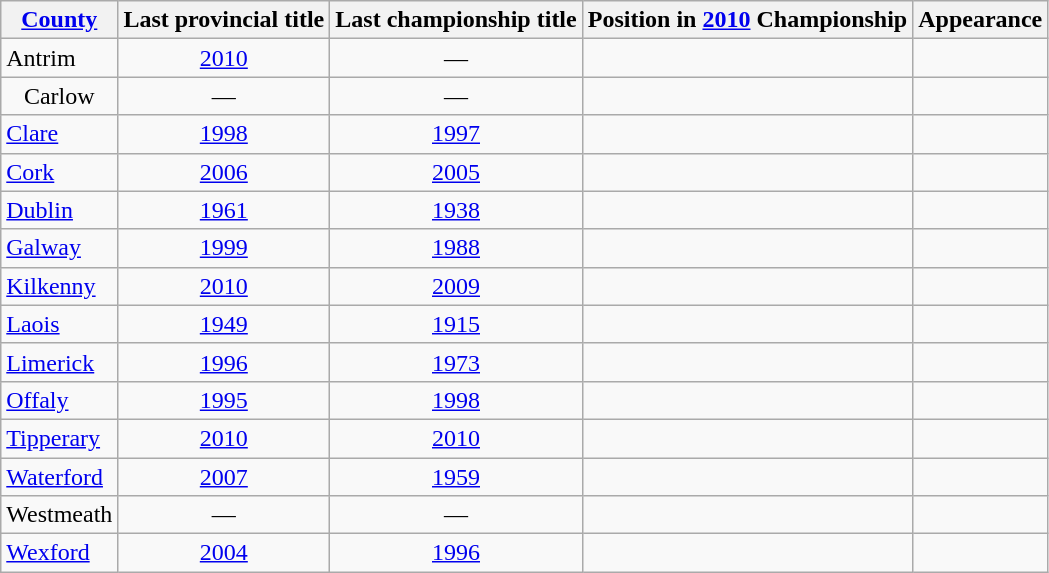<table class="wikitable sortable" style="text-align:center">
<tr>
<th><a href='#'>County</a></th>
<th>Last provincial title</th>
<th>Last championship title</th>
<th>Position in <a href='#'>2010</a> Championship</th>
<th>Appearance</th>
</tr>
<tr>
<td style="text-align:left">Antrim</td>
<td><a href='#'>2010</a></td>
<td>—</td>
<td></td>
<td></td>
</tr>
<tr>
<td>Carlow</td>
<td>—</td>
<td>—</td>
<td></td>
<td></td>
</tr>
<tr>
<td style="text-align:left"> <a href='#'>Clare</a></td>
<td><a href='#'>1998</a></td>
<td><a href='#'>1997</a></td>
<td></td>
<td></td>
</tr>
<tr>
<td style="text-align:left"> <a href='#'>Cork</a></td>
<td><a href='#'>2006</a></td>
<td><a href='#'>2005</a></td>
<td></td>
<td></td>
</tr>
<tr>
<td style="text-align:left"> <a href='#'>Dublin</a></td>
<td><a href='#'>1961</a></td>
<td><a href='#'>1938</a></td>
<td></td>
<td></td>
</tr>
<tr>
<td style="text-align:left"> <a href='#'>Galway</a></td>
<td><a href='#'>1999</a></td>
<td><a href='#'>1988</a></td>
<td></td>
<td></td>
</tr>
<tr>
<td style="text-align:left"> <a href='#'>Kilkenny</a></td>
<td><a href='#'>2010</a></td>
<td><a href='#'>2009</a></td>
<td></td>
<td></td>
</tr>
<tr>
<td style="text-align:left"> <a href='#'>Laois</a></td>
<td><a href='#'>1949</a></td>
<td><a href='#'>1915</a></td>
<td></td>
<td></td>
</tr>
<tr>
<td style="text-align:left"> <a href='#'>Limerick</a></td>
<td><a href='#'>1996</a></td>
<td><a href='#'>1973</a></td>
<td></td>
<td></td>
</tr>
<tr>
<td style="text-align:left"> <a href='#'>Offaly</a></td>
<td><a href='#'>1995</a></td>
<td><a href='#'>1998</a></td>
<td></td>
<td></td>
</tr>
<tr>
<td style="text-align:left"> <a href='#'>Tipperary</a></td>
<td><a href='#'>2010</a></td>
<td><a href='#'>2010</a></td>
<td></td>
<td></td>
</tr>
<tr>
<td style="text-align:left"> <a href='#'>Waterford</a></td>
<td><a href='#'>2007</a></td>
<td><a href='#'>1959</a></td>
<td></td>
<td></td>
</tr>
<tr>
<td>Westmeath</td>
<td>—</td>
<td>—</td>
<td></td>
<td></td>
</tr>
<tr>
<td style="text-align:left"> <a href='#'>Wexford</a></td>
<td><a href='#'>2004</a></td>
<td><a href='#'>1996</a></td>
<td></td>
<td></td>
</tr>
</table>
